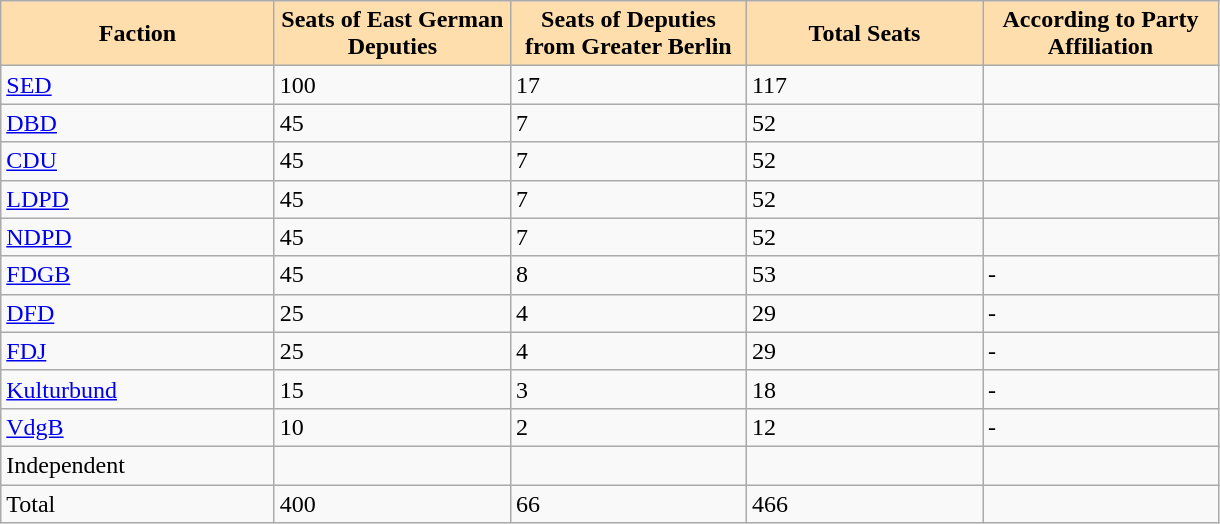<table class="wikitable">
<tr>
<th style="width:175px; background:#FFDEAD;">Faction</th>
<th style="width:150px; background:#FFDEAD;">Seats of East German Deputies</th>
<th style="width:150px; background:#FFDEAD;">Seats of Deputies from Greater Berlin</th>
<th style="width:150px; background:#FFDEAD;">Total Seats</th>
<th style="width:150px; background:#FFDEAD;">According to Party Affiliation</th>
</tr>
<tr>
<td><a href='#'>SED</a></td>
<td>100</td>
<td>17</td>
<td>117</td>
<td></td>
</tr>
<tr>
<td><a href='#'>DBD</a></td>
<td>45</td>
<td>7</td>
<td>52</td>
<td></td>
</tr>
<tr>
<td><a href='#'>CDU</a></td>
<td>45</td>
<td>7</td>
<td>52</td>
<td></td>
</tr>
<tr>
<td><a href='#'>LDPD</a></td>
<td>45</td>
<td>7</td>
<td>52</td>
<td></td>
</tr>
<tr>
<td><a href='#'>NDPD</a></td>
<td>45</td>
<td>7</td>
<td>52</td>
<td></td>
</tr>
<tr>
<td><a href='#'>FDGB</a></td>
<td>45</td>
<td>8</td>
<td>53</td>
<td>-</td>
</tr>
<tr>
<td><a href='#'>DFD</a></td>
<td>25</td>
<td>4</td>
<td>29</td>
<td>-</td>
</tr>
<tr>
<td><a href='#'>FDJ</a></td>
<td>25</td>
<td>4</td>
<td>29</td>
<td>-</td>
</tr>
<tr>
<td><a href='#'>Kulturbund</a></td>
<td>15</td>
<td>3</td>
<td>18</td>
<td>-</td>
</tr>
<tr>
<td><a href='#'>VdgB</a></td>
<td>10</td>
<td>2</td>
<td>12</td>
<td>-</td>
</tr>
<tr>
<td>Independent</td>
<td></td>
<td></td>
<td></td>
<td></td>
</tr>
<tr>
<td>Total</td>
<td>400</td>
<td>66</td>
<td>466</td>
<td></td>
</tr>
</table>
